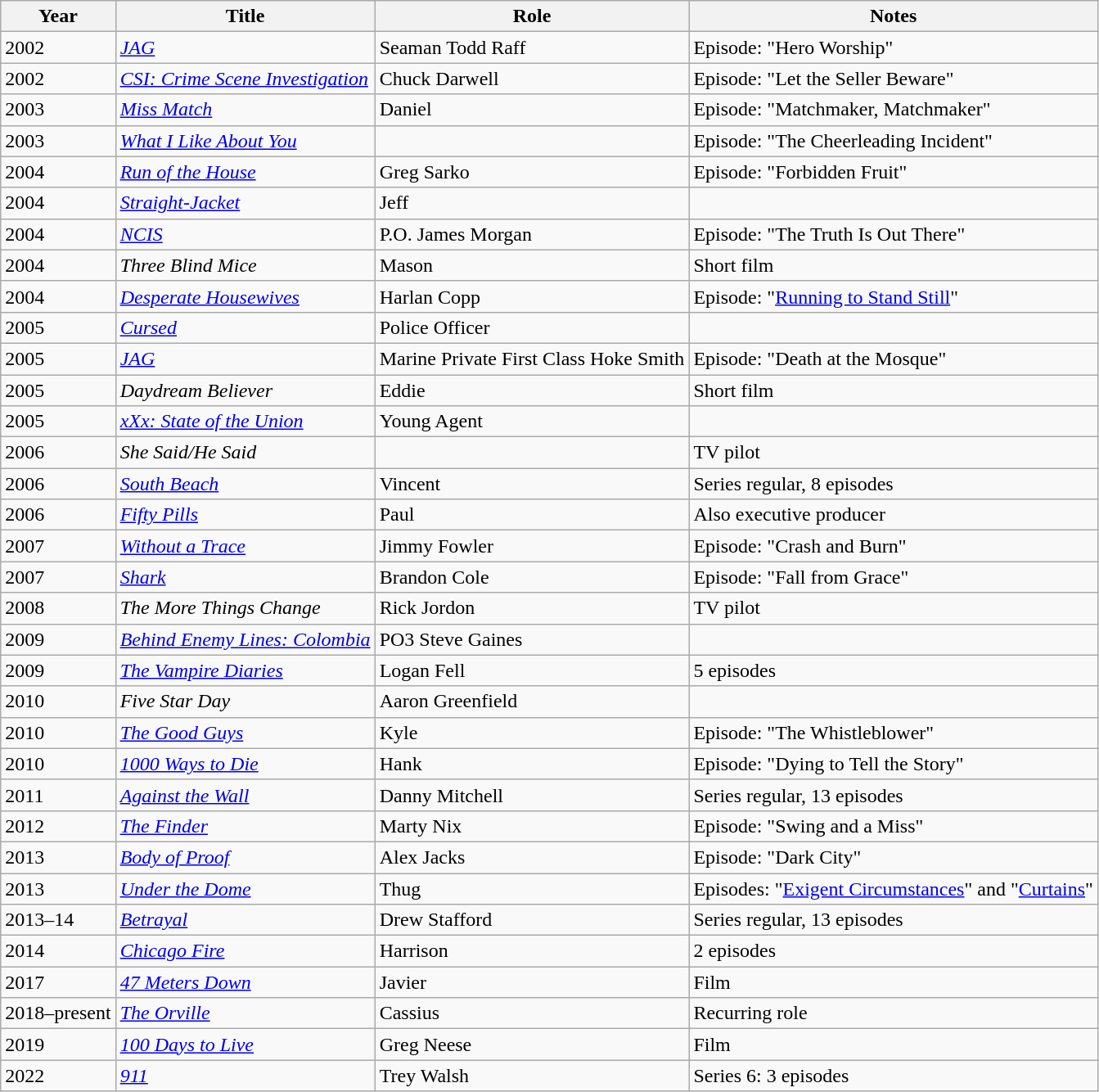<table class="wikitable sortable">
<tr>
<th>Year</th>
<th>Title</th>
<th>Role</th>
<th class="unsortable">Notes</th>
</tr>
<tr>
<td>2002</td>
<td><em><a href='#'>JAG</a></em></td>
<td>Seaman Todd Raff</td>
<td>Episode: "Hero Worship"</td>
</tr>
<tr>
<td>2002</td>
<td><em><a href='#'>CSI: Crime Scene Investigation</a></em></td>
<td>Chuck Darwell</td>
<td>Episode: "Let the Seller Beware"</td>
</tr>
<tr>
<td>2003</td>
<td><em><a href='#'>Miss Match</a></em></td>
<td>Daniel</td>
<td>Episode: "Matchmaker, Matchmaker"</td>
</tr>
<tr>
<td>2003</td>
<td><em><a href='#'>What I Like About You</a></em></td>
<td></td>
<td>Episode: "The Cheerleading Incident"</td>
</tr>
<tr>
<td>2004</td>
<td><em><a href='#'>Run of the House</a></em></td>
<td>Greg Sarko</td>
<td>Episode: "Forbidden Fruit"</td>
</tr>
<tr>
<td>2004</td>
<td><em><a href='#'>Straight-Jacket</a></em></td>
<td>Jeff</td>
<td></td>
</tr>
<tr>
<td>2004</td>
<td><em><a href='#'>NCIS</a></em></td>
<td>P.O. James Morgan</td>
<td>Episode: "The Truth Is Out There"</td>
</tr>
<tr>
<td>2004</td>
<td><em>Three Blind Mice</em></td>
<td>Mason</td>
<td>Short film</td>
</tr>
<tr>
<td>2004</td>
<td><em><a href='#'>Desperate Housewives</a></em></td>
<td>Harlan Copp</td>
<td>Episode: "<a href='#'>Running to Stand Still</a>"</td>
</tr>
<tr>
<td>2005</td>
<td><em><a href='#'>Cursed</a></em></td>
<td>Police Officer</td>
<td></td>
</tr>
<tr>
<td>2005</td>
<td><em><a href='#'>JAG</a></em></td>
<td>Marine Private First Class Hoke Smith</td>
<td>Episode: "Death at the Mosque"</td>
</tr>
<tr>
<td>2005</td>
<td><em>Daydream Believer</em></td>
<td>Eddie</td>
<td>Short film</td>
</tr>
<tr>
<td>2005</td>
<td><em><a href='#'>xXx: State of the Union</a></em></td>
<td>Young Agent</td>
<td></td>
</tr>
<tr>
<td>2006</td>
<td><em>She Said/He Said</em></td>
<td></td>
<td>TV pilot</td>
</tr>
<tr>
<td>2006</td>
<td><em><a href='#'>South Beach</a></em></td>
<td>Vincent</td>
<td>Series regular, 8 episodes</td>
</tr>
<tr>
<td>2006</td>
<td><em><a href='#'>Fifty Pills</a></em></td>
<td>Paul</td>
<td>Also executive producer</td>
</tr>
<tr>
<td>2007</td>
<td><em><a href='#'>Without a Trace</a></em></td>
<td>Jimmy Fowler</td>
<td>Episode: "Crash and Burn"</td>
</tr>
<tr>
<td>2007</td>
<td><em><a href='#'>Shark</a></em></td>
<td>Brandon Cole</td>
<td>Episode: "Fall from Grace"</td>
</tr>
<tr>
<td>2008</td>
<td><em>The More Things Change</em></td>
<td>Rick Jordon</td>
<td>TV pilot</td>
</tr>
<tr>
<td>2009</td>
<td><em><a href='#'>Behind Enemy Lines: Colombia</a></em></td>
<td>PO3 Steve Gaines</td>
<td></td>
</tr>
<tr>
<td>2009</td>
<td><em><a href='#'>The Vampire Diaries</a></em></td>
<td>Logan Fell</td>
<td>5 episodes</td>
</tr>
<tr>
<td>2010</td>
<td><em>Five Star Day</em></td>
<td>Aaron Greenfield</td>
<td></td>
</tr>
<tr>
<td>2010</td>
<td><em><a href='#'>The Good Guys</a></em></td>
<td>Kyle</td>
<td>Episode: "The Whistleblower"</td>
</tr>
<tr>
<td>2010</td>
<td><em><a href='#'>1000 Ways to Die</a></em></td>
<td>Hank</td>
<td>Episode: "Dying to Tell the Story"</td>
</tr>
<tr>
<td>2011</td>
<td><em><a href='#'>Against the Wall</a></em></td>
<td>Danny Mitchell</td>
<td>Series regular, 13 episodes</td>
</tr>
<tr>
<td>2012</td>
<td><em><a href='#'>The Finder</a></em></td>
<td>Marty Nix</td>
<td>Episode: "Swing and a Miss"</td>
</tr>
<tr>
<td>2013</td>
<td><em><a href='#'>Body of Proof</a></em></td>
<td>Alex Jacks</td>
<td>Episode: "Dark City"</td>
</tr>
<tr>
<td>2013</td>
<td><em><a href='#'>Under the Dome</a></em></td>
<td>Thug</td>
<td>Episodes: "<a href='#'>Exigent Circumstances</a>" and "<a href='#'>Curtains</a>"</td>
</tr>
<tr>
<td>2013–14</td>
<td><em><a href='#'>Betrayal</a></em></td>
<td>Drew Stafford</td>
<td>Series regular, 13 episodes</td>
</tr>
<tr>
<td>2014</td>
<td><em><a href='#'>Chicago Fire</a></em></td>
<td>Harrison</td>
<td>2 episodes</td>
</tr>
<tr>
<td>2017</td>
<td><em><a href='#'>47 Meters Down</a></em></td>
<td>Javier</td>
<td>Film</td>
</tr>
<tr>
<td>2018–present</td>
<td><em><a href='#'>The Orville</a></em></td>
<td>Cassius</td>
<td>Recurring role</td>
</tr>
<tr>
<td>2019</td>
<td><em><a href='#'>100 Days to Live</a></em></td>
<td>Greg Neese</td>
<td>Film</td>
</tr>
<tr>
<td>2022</td>
<td><em><a href='#'>911</a></em></td>
<td>Trey Walsh</td>
<td>Series 6: 3 episodes</td>
</tr>
</table>
